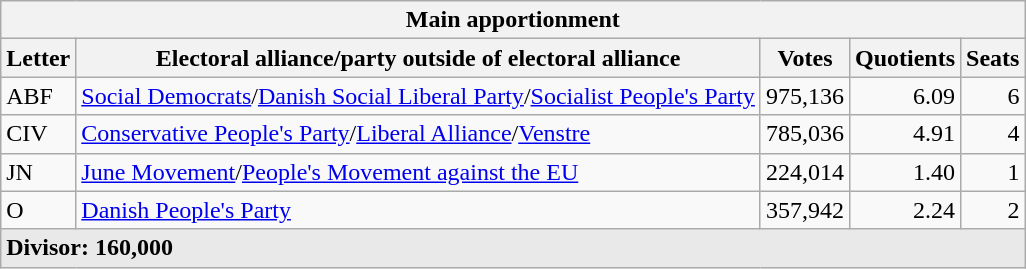<table class="wikitable">
<tr>
<th colspan="5">Main apportionment</th>
</tr>
<tr>
<th>Letter</th>
<th>Electoral alliance/party outside of electoral alliance</th>
<th>Votes</th>
<th>Quotients</th>
<th>Seats</th>
</tr>
<tr>
<td style="text-align:left;">ABF</td>
<td style="text-align:left;"><a href='#'>Social Democrats</a>/<a href='#'>Danish Social Liberal Party</a>/<a href='#'>Socialist People's Party</a></td>
<td style="text-align:right;">975,136</td>
<td style="text-align:right;">6.09</td>
<td style="text-align:right;">6</td>
</tr>
<tr>
<td style="text-align:left;">CIV</td>
<td style="text-align:left;"><a href='#'>Conservative People's Party</a>/<a href='#'>Liberal Alliance</a>/<a href='#'>Venstre</a></td>
<td style="text-align:right;">785,036</td>
<td style="text-align:right;">4.91</td>
<td style="text-align:right;">4</td>
</tr>
<tr>
<td style="text-align:left;">JN</td>
<td style="text-align:left;"><a href='#'>June Movement</a>/<a href='#'>People's Movement against the EU</a></td>
<td style="text-align:right;">224,014</td>
<td style="text-align:right;">1.40</td>
<td style="text-align:right;">1</td>
</tr>
<tr>
<td style="text-align:left;">O</td>
<td style="text-align:left;"><a href='#'>Danish People's Party</a></td>
<td style="text-align:right;">357,942</td>
<td style="text-align:right;">2.24</td>
<td style="text-align:right;">2</td>
</tr>
<tr style="background-color:#E9E9E9">
<td colspan="5" style="text-align:left;"><strong>Divisor: 160,000</strong></td>
</tr>
</table>
